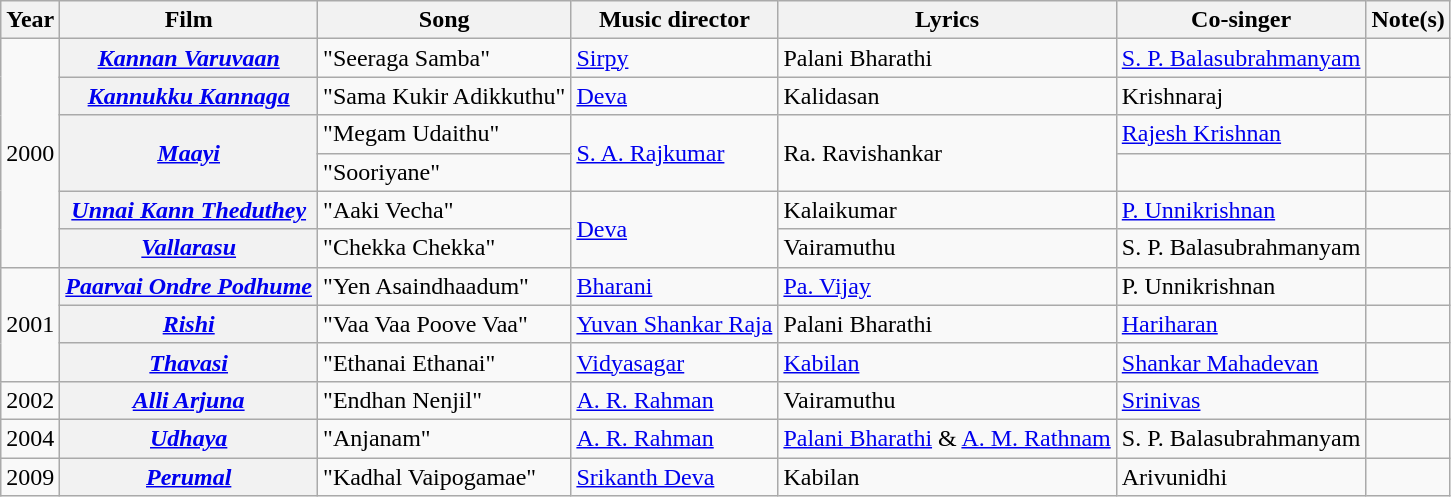<table class="wikitable sortable">
<tr>
<th>Year</th>
<th>Film</th>
<th>Song</th>
<th>Music director</th>
<th>Lyrics</th>
<th>Co-singer</th>
<th>Note(s)</th>
</tr>
<tr>
<td rowspan="6">2000</td>
<th><em><a href='#'>Kannan Varuvaan</a></em></th>
<td>"Seeraga Samba"</td>
<td><a href='#'>Sirpy</a></td>
<td>Palani Bharathi</td>
<td><a href='#'>S. P. Balasubrahmanyam</a></td>
<td></td>
</tr>
<tr>
<th><em><a href='#'>Kannukku Kannaga</a></em></th>
<td>"Sama Kukir Adikkuthu"</td>
<td><a href='#'>Deva</a></td>
<td>Kalidasan</td>
<td>Krishnaraj</td>
<td></td>
</tr>
<tr>
<th rowspan="2"><em><a href='#'>Maayi</a></em></th>
<td>"Megam Udaithu"</td>
<td rowspan="2"><a href='#'>S. A. Rajkumar</a></td>
<td rowspan="2">Ra. Ravishankar</td>
<td><a href='#'>Rajesh Krishnan</a></td>
<td></td>
</tr>
<tr>
<td>"Sooriyane"</td>
<td></td>
<td></td>
</tr>
<tr>
<th><em><a href='#'>Unnai Kann Theduthey</a></em></th>
<td>"Aaki Vecha"</td>
<td rowspan="2"><a href='#'>Deva</a></td>
<td>Kalaikumar</td>
<td><a href='#'>P. Unnikrishnan</a></td>
<td></td>
</tr>
<tr>
<th><em><a href='#'>Vallarasu</a></em></th>
<td>"Chekka Chekka"</td>
<td>Vairamuthu</td>
<td>S. P. Balasubrahmanyam</td>
<td></td>
</tr>
<tr>
<td rowspan="3">2001</td>
<th><em><a href='#'>Paarvai Ondre Podhume</a></em></th>
<td>"Yen Asaindhaadum"</td>
<td><a href='#'>Bharani</a></td>
<td><a href='#'>Pa. Vijay</a></td>
<td>P. Unnikrishnan</td>
<td></td>
</tr>
<tr>
<th><em><a href='#'>Rishi</a></em></th>
<td>"Vaa Vaa Poove Vaa"</td>
<td><a href='#'>Yuvan Shankar Raja</a></td>
<td>Palani Bharathi</td>
<td><a href='#'>Hariharan</a></td>
<td></td>
</tr>
<tr>
<th><em><a href='#'>Thavasi</a></em></th>
<td>"Ethanai Ethanai"</td>
<td><a href='#'>Vidyasagar</a></td>
<td><a href='#'>Kabilan</a></td>
<td><a href='#'>Shankar Mahadevan</a></td>
<td></td>
</tr>
<tr>
<td>2002</td>
<th><em><a href='#'>Alli Arjuna</a></em></th>
<td>"Endhan Nenjil"</td>
<td><a href='#'>A. R. Rahman</a></td>
<td>Vairamuthu</td>
<td><a href='#'>Srinivas</a></td>
<td></td>
</tr>
<tr>
<td>2004</td>
<th><em><a href='#'>Udhaya</a></em></th>
<td>"Anjanam"</td>
<td><a href='#'>A. R. Rahman</a></td>
<td><a href='#'>Palani Bharathi</a> & <a href='#'>A. M. Rathnam</a></td>
<td>S. P. Balasubrahmanyam</td>
<td></td>
</tr>
<tr>
<td>2009</td>
<th><a href='#'><em>Perumal</em></a></th>
<td>"Kadhal Vaipogamae"</td>
<td><a href='#'>Srikanth Deva</a></td>
<td>Kabilan</td>
<td>Arivunidhi</td>
<td></td>
</tr>
</table>
